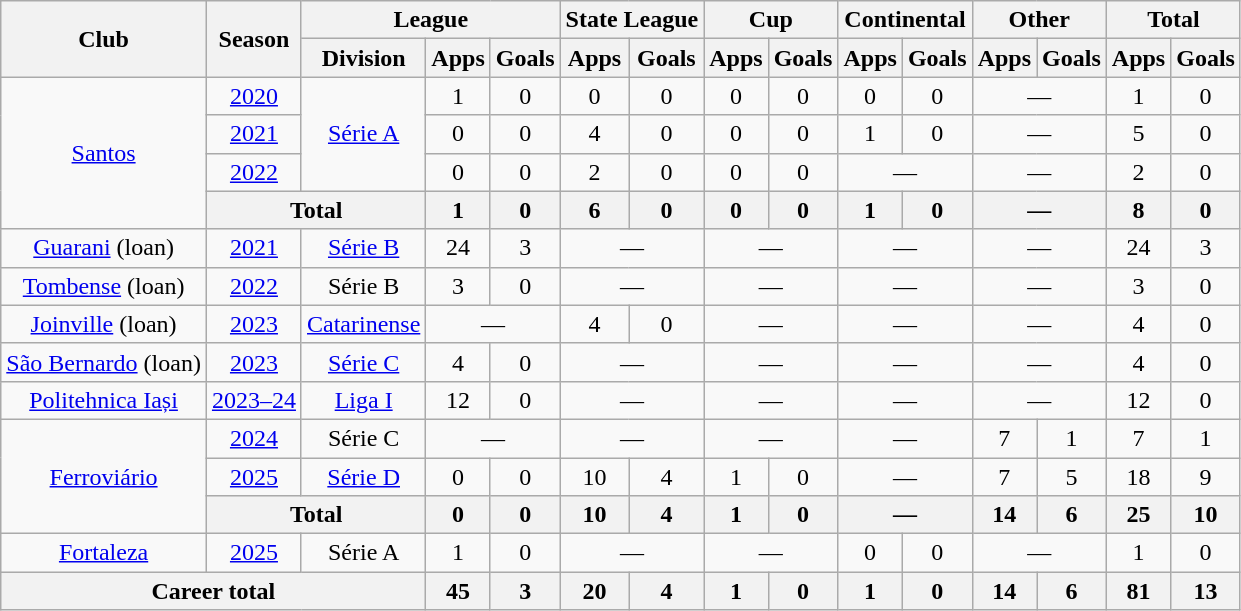<table class="wikitable" style="text-align: center;">
<tr>
<th rowspan="2">Club</th>
<th rowspan="2">Season</th>
<th colspan="3">League</th>
<th colspan="2">State League</th>
<th colspan="2">Cup</th>
<th colspan="2">Continental</th>
<th colspan="2">Other</th>
<th colspan="2">Total</th>
</tr>
<tr>
<th>Division</th>
<th>Apps</th>
<th>Goals</th>
<th>Apps</th>
<th>Goals</th>
<th>Apps</th>
<th>Goals</th>
<th>Apps</th>
<th>Goals</th>
<th>Apps</th>
<th>Goals</th>
<th>Apps</th>
<th>Goals</th>
</tr>
<tr>
<td rowspan="4" valign="center"><a href='#'>Santos</a></td>
<td><a href='#'>2020</a></td>
<td rowspan="3"><a href='#'>Série A</a></td>
<td>1</td>
<td>0</td>
<td>0</td>
<td>0</td>
<td>0</td>
<td>0</td>
<td>0</td>
<td>0</td>
<td colspan="2">—</td>
<td>1</td>
<td>0</td>
</tr>
<tr>
<td><a href='#'>2021</a></td>
<td>0</td>
<td>0</td>
<td>4</td>
<td>0</td>
<td>0</td>
<td>0</td>
<td>1</td>
<td>0</td>
<td colspan="2">—</td>
<td>5</td>
<td>0</td>
</tr>
<tr>
<td><a href='#'>2022</a></td>
<td>0</td>
<td>0</td>
<td>2</td>
<td>0</td>
<td>0</td>
<td>0</td>
<td colspan="2">—</td>
<td colspan="2">—</td>
<td>2</td>
<td>0</td>
</tr>
<tr>
<th colspan="2">Total</th>
<th>1</th>
<th>0</th>
<th>6</th>
<th>0</th>
<th>0</th>
<th>0</th>
<th>1</th>
<th>0</th>
<th colspan="2">—</th>
<th>8</th>
<th>0</th>
</tr>
<tr>
<td valign="center"><a href='#'>Guarani</a> (loan)</td>
<td><a href='#'>2021</a></td>
<td><a href='#'>Série B</a></td>
<td>24</td>
<td>3</td>
<td colspan="2">—</td>
<td colspan="2">—</td>
<td colspan="2">—</td>
<td colspan="2">—</td>
<td>24</td>
<td>3</td>
</tr>
<tr>
<td valign="center"><a href='#'>Tombense</a> (loan)</td>
<td><a href='#'>2022</a></td>
<td>Série B</td>
<td>3</td>
<td>0</td>
<td colspan="2">—</td>
<td colspan="2">—</td>
<td colspan="2">—</td>
<td colspan="2">—</td>
<td>3</td>
<td>0</td>
</tr>
<tr>
<td valign="center"><a href='#'>Joinville</a> (loan)</td>
<td><a href='#'>2023</a></td>
<td><a href='#'>Catarinense</a></td>
<td colspan="2">—</td>
<td>4</td>
<td>0</td>
<td colspan="2">—</td>
<td colspan="2">—</td>
<td colspan="2">—</td>
<td>4</td>
<td>0</td>
</tr>
<tr>
<td valign="center"><a href='#'>São Bernardo</a> (loan)</td>
<td><a href='#'>2023</a></td>
<td><a href='#'>Série C</a></td>
<td>4</td>
<td>0</td>
<td colspan="2">—</td>
<td colspan="2">—</td>
<td colspan="2">—</td>
<td colspan="2">—</td>
<td>4</td>
<td>0</td>
</tr>
<tr>
<td valign="center"><a href='#'>Politehnica Iași</a></td>
<td><a href='#'>2023–24</a></td>
<td><a href='#'>Liga I</a></td>
<td>12</td>
<td>0</td>
<td colspan="2">—</td>
<td colspan="2">—</td>
<td colspan="2">—</td>
<td colspan="2">—</td>
<td>12</td>
<td>0</td>
</tr>
<tr>
<td rowspan="3" valign="center"><a href='#'>Ferroviário</a></td>
<td><a href='#'>2024</a></td>
<td>Série C</td>
<td colspan="2">—</td>
<td colspan="2">—</td>
<td colspan="2">—</td>
<td colspan="2">—</td>
<td>7</td>
<td>1</td>
<td>7</td>
<td>1</td>
</tr>
<tr>
<td><a href='#'>2025</a></td>
<td><a href='#'>Série D</a></td>
<td>0</td>
<td>0</td>
<td>10</td>
<td>4</td>
<td>1</td>
<td>0</td>
<td colspan="2">—</td>
<td>7</td>
<td>5</td>
<td>18</td>
<td>9</td>
</tr>
<tr>
<th colspan="2">Total</th>
<th>0</th>
<th>0</th>
<th>10</th>
<th>4</th>
<th>1</th>
<th>0</th>
<th colspan="2">—</th>
<th>14</th>
<th>6</th>
<th>25</th>
<th>10</th>
</tr>
<tr>
<td valign="center"><a href='#'>Fortaleza</a></td>
<td><a href='#'>2025</a></td>
<td>Série A</td>
<td>1</td>
<td>0</td>
<td colspan="2">—</td>
<td colspan="2">—</td>
<td>0</td>
<td>0</td>
<td colspan="2">—</td>
<td>1</td>
<td>0</td>
</tr>
<tr>
<th colspan="3"><strong>Career total</strong></th>
<th>45</th>
<th>3</th>
<th>20</th>
<th>4</th>
<th>1</th>
<th>0</th>
<th>1</th>
<th>0</th>
<th>14</th>
<th>6</th>
<th>81</th>
<th>13</th>
</tr>
</table>
